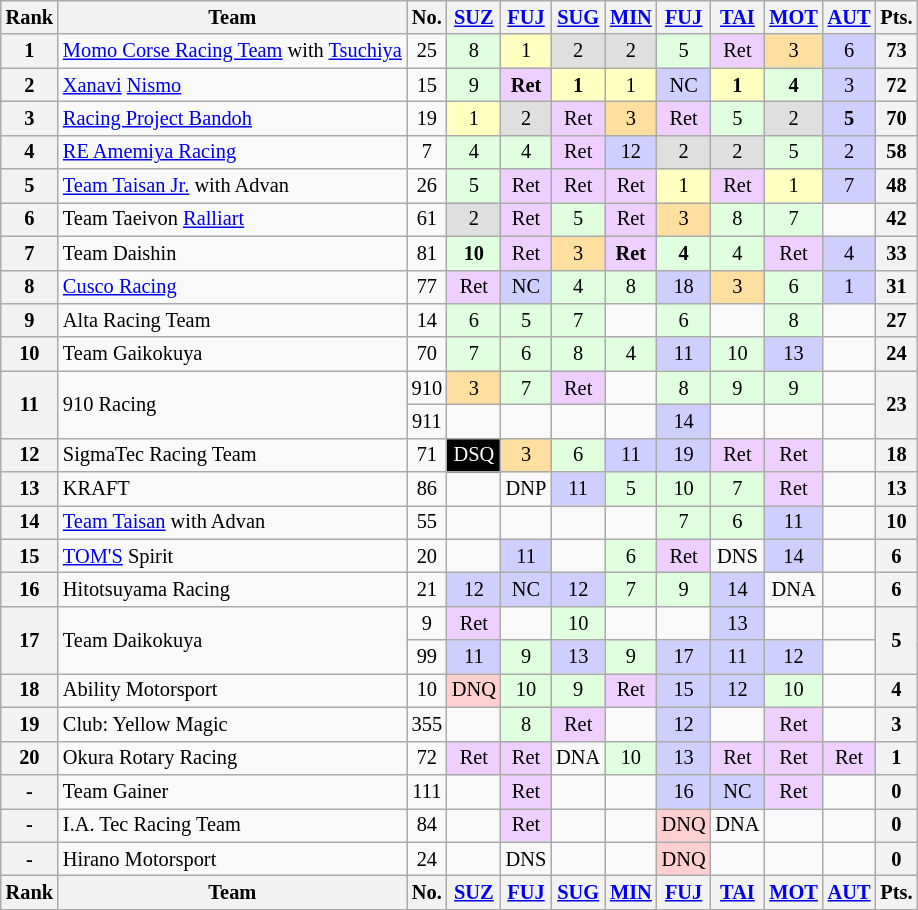<table class="wikitable" style="font-size:85%; text-align:center">
<tr>
<th>Rank</th>
<th>Team</th>
<th>No.</th>
<th><a href='#'>SUZ</a><br></th>
<th><a href='#'>FUJ</a><br></th>
<th><a href='#'>SUG</a><br></th>
<th><a href='#'>MIN</a><br></th>
<th><a href='#'>FUJ</a><br></th>
<th><a href='#'>TAI</a><br></th>
<th><a href='#'>MOT</a><br></th>
<th><a href='#'>AUT</a><br></th>
<th>Pts.</th>
</tr>
<tr>
<th>1</th>
<td align="left"><a href='#'>Momo Corse Racing Team</a> with <a href='#'>Tsuchiya</a></td>
<td>25</td>
<td bgcolor="#DFFFDF">8</td>
<td bgcolor="#FFFFBF">1</td>
<td bgcolor="#DFDFDF">2</td>
<td bgcolor="#DFDFDF">2</td>
<td bgcolor="#DFFFDF">5</td>
<td bgcolor="#EFCFFF">Ret</td>
<td bgcolor="#FFDF9F">3</td>
<td bgcolor="#CFCFFF">6</td>
<th>73</th>
</tr>
<tr>
<th>2</th>
<td align="left"><a href='#'>Xanavi</a> <a href='#'>Nismo</a></td>
<td>15</td>
<td bgcolor="#DFFFDF">9</td>
<td bgcolor="#EFCFFF"><strong>Ret</strong></td>
<td bgcolor="#FFFFBF"><strong>1</strong></td>
<td bgcolor="#FFFFBF">1</td>
<td bgcolor="#CFCFFF">NC</td>
<td bgcolor="#FFFFBF"><strong>1</strong></td>
<td bgcolor="#DFFFDF"><strong>4</strong></td>
<td bgcolor="#CFCFFF">3</td>
<th>72</th>
</tr>
<tr>
<th>3</th>
<td align="left"><a href='#'>Racing Project Bandoh</a></td>
<td>19</td>
<td bgcolor="#FFFFBF">1</td>
<td bgcolor="#DFDFDF">2</td>
<td bgcolor="#EFCFFF">Ret</td>
<td bgcolor="#FFDF9F">3</td>
<td bgcolor="#EFCFFF">Ret</td>
<td bgcolor="#DFFFDF">5</td>
<td bgcolor="#DFDFDF">2</td>
<td bgcolor="#CFCFFF"><strong>5</strong></td>
<th>70</th>
</tr>
<tr>
<th>4</th>
<td align="left"><a href='#'>RE Amemiya Racing</a></td>
<td>7</td>
<td bgcolor="#DFFFDF">4</td>
<td bgcolor="#DFFFDF">4</td>
<td bgcolor="#EFCFFF">Ret</td>
<td bgcolor="#CFCFFF">12</td>
<td bgcolor="#DFDFDF">2</td>
<td bgcolor="#DFDFDF">2</td>
<td bgcolor="#DFFFDF">5</td>
<td bgcolor="#CFCFFF">2</td>
<th>58</th>
</tr>
<tr>
<th>5</th>
<td align="left"><a href='#'>Team Taisan Jr.</a> with Advan</td>
<td>26</td>
<td bgcolor="#DFFFDF">5</td>
<td bgcolor="#EFCFFF">Ret</td>
<td bgcolor="#EFCFFF">Ret</td>
<td bgcolor="#EFCFFF">Ret</td>
<td bgcolor="#FFFFBF">1</td>
<td bgcolor="#EFCFFF">Ret</td>
<td bgcolor="#FFFFBF">1</td>
<td bgcolor="#CFCFFF">7</td>
<th>48</th>
</tr>
<tr>
<th>6</th>
<td align="left">Team Taeivon <a href='#'>Ralliart</a></td>
<td>61</td>
<td bgcolor="#DFDFDF">2</td>
<td bgcolor="#EFCFFF">Ret</td>
<td bgcolor="#DFFFDF">5</td>
<td bgcolor="#EFCFFF">Ret</td>
<td bgcolor="#FFDF9F">3</td>
<td bgcolor="#DFFFDF">8</td>
<td bgcolor="#DFFFDF">7</td>
<td></td>
<th>42</th>
</tr>
<tr>
<th>7</th>
<td align="left">Team Daishin</td>
<td>81</td>
<td bgcolor="#DFFFDF"><strong>10</strong></td>
<td bgcolor="#EFCFFF">Ret</td>
<td bgcolor="#FFDF9F">3</td>
<td bgcolor="#EFCFFF"><strong>Ret</strong></td>
<td bgcolor="#DFFFDF"><strong>4</strong></td>
<td bgcolor="#DFFFDF">4</td>
<td bgcolor="#EFCFFF">Ret</td>
<td bgcolor="#CFCFFF">4</td>
<th>33</th>
</tr>
<tr>
<th>8</th>
<td align="left"><a href='#'>Cusco Racing</a></td>
<td>77</td>
<td bgcolor="#EFCFFF">Ret</td>
<td bgcolor="#CFCFFF">NC</td>
<td bgcolor="#DFFFDF">4</td>
<td bgcolor="#DFFFDF">8</td>
<td bgcolor="#CFCFFF">18</td>
<td bgcolor="#FFDF9F">3</td>
<td bgcolor="#DFFFDF">6</td>
<td bgcolor="#CFCFFF">1</td>
<th>31</th>
</tr>
<tr>
<th>9</th>
<td align="left">Alta Racing Team</td>
<td>14</td>
<td bgcolor="#DFFFDF">6</td>
<td bgcolor="#DFFFDF">5</td>
<td bgcolor="#DFFFDF">7</td>
<td></td>
<td bgcolor="#DFFFDF">6</td>
<td></td>
<td bgcolor="#DFFFDF">8</td>
<td></td>
<th>27</th>
</tr>
<tr>
<th>10</th>
<td align="left">Team Gaikokuya</td>
<td>70</td>
<td bgcolor="#DFFFDF">7</td>
<td bgcolor="#DFFFDF">6</td>
<td bgcolor="#DFFFDF">8</td>
<td bgcolor="#DFFFDF">4</td>
<td bgcolor="#CFCFFF">11</td>
<td bgcolor="#DFFFDF">10</td>
<td bgcolor="#CFCFFF">13</td>
<td></td>
<th>24</th>
</tr>
<tr>
<th rowspan="2">11</th>
<td rowspan="2" align="left">910 Racing</td>
<td>910</td>
<td bgcolor="#FFDF9F">3</td>
<td bgcolor="#DFFFDF">7</td>
<td bgcolor="#EFCFFF">Ret</td>
<td></td>
<td bgcolor="#DFFFDF">8</td>
<td bgcolor="#DFFFDF">9</td>
<td bgcolor="#DFFFDF">9</td>
<td></td>
<th rowspan="2">23</th>
</tr>
<tr>
<td>911</td>
<td></td>
<td></td>
<td></td>
<td></td>
<td bgcolor="#CFCFFF">14</td>
<td></td>
<td></td>
<td></td>
</tr>
<tr>
<th>12</th>
<td align="left">SigmaTec Racing Team</td>
<td>71</td>
<td style="background:#000000; color:white">DSQ</td>
<td bgcolor="#FFDF9F">3</td>
<td bgcolor="#DFFFDF">6</td>
<td bgcolor="#CFCFFF">11</td>
<td bgcolor="#CFCFFF">19</td>
<td bgcolor="#EFCFFF">Ret</td>
<td bgcolor="#EFCFFF">Ret</td>
<td></td>
<th>18</th>
</tr>
<tr>
<th>13</th>
<td align="left">KRAFT</td>
<td>86</td>
<td></td>
<td>DNP</td>
<td bgcolor="#CFCFFF">11</td>
<td bgcolor="#DFFFDF">5</td>
<td bgcolor="#DFFFDF">10</td>
<td bgcolor="#DFFFDF">7</td>
<td bgcolor="#EFCFFF">Ret</td>
<td></td>
<th>13</th>
</tr>
<tr>
<th>14</th>
<td align="left"><a href='#'>Team Taisan</a> with Advan</td>
<td>55</td>
<td></td>
<td></td>
<td></td>
<td></td>
<td bgcolor="#DFFFDF">7</td>
<td bgcolor="#DFFFDF">6</td>
<td bgcolor="#CFCFFF">11</td>
<td></td>
<th>10</th>
</tr>
<tr>
<th>15</th>
<td align="left"><a href='#'>TOM'S</a> Spirit</td>
<td>20</td>
<td></td>
<td bgcolor="#CFCFFF">11</td>
<td></td>
<td bgcolor="#DFFFDF">6</td>
<td bgcolor="#EFCFFF">Ret</td>
<td>DNS</td>
<td bgcolor="#CFCFFF">14</td>
<td></td>
<th>6</th>
</tr>
<tr>
<th>16</th>
<td align="left">Hitotsuyama Racing</td>
<td>21</td>
<td bgcolor="#CFCFFF">12</td>
<td bgcolor="#CFCFFF">NC</td>
<td bgcolor="#CFCFFF">12</td>
<td bgcolor="#DFFFDF">7</td>
<td bgcolor="#DFFFDF">9</td>
<td bgcolor="#CFCFFF">14</td>
<td>DNA</td>
<td></td>
<th>6</th>
</tr>
<tr>
<th rowspan="2">17</th>
<td rowspan="2" align="left">Team Daikokuya</td>
<td>9</td>
<td bgcolor="#EFCFFF">Ret</td>
<td></td>
<td bgcolor="#DFFFDF">10</td>
<td></td>
<td></td>
<td bgcolor="#CFCFFF">13</td>
<td></td>
<td></td>
<th rowspan="2">5</th>
</tr>
<tr>
<td>99</td>
<td bgcolor="#CFCFFF">11</td>
<td bgcolor="#DFFFDF">9</td>
<td bgcolor="#CFCFFF">13</td>
<td bgcolor="#DFFFDF">9</td>
<td bgcolor="#CFCFFF">17</td>
<td bgcolor="#CFCFFF">11</td>
<td bgcolor="#CFCFFF">12</td>
<td></td>
</tr>
<tr>
<th>18</th>
<td align="left">Ability Motorsport</td>
<td>10</td>
<td bgcolor="#FFCFCF">DNQ</td>
<td bgcolor="#DFFFDF">10</td>
<td bgcolor="#DFFFDF">9</td>
<td bgcolor="#EFCFFF">Ret</td>
<td bgcolor="#CFCFFF">15</td>
<td bgcolor="#CFCFFF">12</td>
<td bgcolor="#DFFFDF">10</td>
<td></td>
<th>4</th>
</tr>
<tr>
<th>19</th>
<td align="left">Club: Yellow Magic</td>
<td>355</td>
<td></td>
<td bgcolor="#DFFFDF">8</td>
<td bgcolor="#EFCFFF">Ret</td>
<td></td>
<td bgcolor="#CFCFFF">12</td>
<td></td>
<td bgcolor="#EFCFFF">Ret</td>
<td></td>
<th>3</th>
</tr>
<tr>
<th>20</th>
<td align="left">Okura Rotary Racing</td>
<td>72</td>
<td bgcolor="#EFCFFF">Ret</td>
<td bgcolor="#EFCFFF">Ret</td>
<td>DNA</td>
<td bgcolor="#DFFFDF">10</td>
<td bgcolor="#CFCFFF">13</td>
<td bgcolor="#EFCFFF">Ret</td>
<td bgcolor="#EFCFFF">Ret</td>
<td bgcolor="#EFCFFF">Ret</td>
<th>1</th>
</tr>
<tr>
<th>-</th>
<td align="left">Team Gainer</td>
<td>111</td>
<td></td>
<td bgcolor="#EFCFFF">Ret</td>
<td></td>
<td></td>
<td bgcolor="#CFCFFF">16</td>
<td bgcolor="#CFCFFF">NC</td>
<td bgcolor="#EFCFFF">Ret</td>
<td></td>
<th>0</th>
</tr>
<tr>
<th>-</th>
<td align="left">I.A. Tec Racing Team</td>
<td>84</td>
<td></td>
<td bgcolor="#EFCFFF">Ret</td>
<td></td>
<td></td>
<td bgcolor="#FFCFCF">DNQ</td>
<td>DNA</td>
<td></td>
<td></td>
<th>0</th>
</tr>
<tr>
<th>-</th>
<td align="left">Hirano Motorsport</td>
<td>24</td>
<td></td>
<td>DNS</td>
<td></td>
<td></td>
<td bgcolor="#FFCFCF">DNQ</td>
<td></td>
<td></td>
<td></td>
<th>0</th>
</tr>
<tr>
<th>Rank</th>
<th>Team</th>
<th>No.</th>
<th><a href='#'>SUZ</a><br></th>
<th><a href='#'>FUJ</a><br></th>
<th><a href='#'>SUG</a><br></th>
<th><a href='#'>MIN</a><br></th>
<th><a href='#'>FUJ</a><br></th>
<th><a href='#'>TAI</a><br></th>
<th><a href='#'>MOT</a><br></th>
<th><a href='#'>AUT</a><br></th>
<th>Pts.</th>
</tr>
</table>
